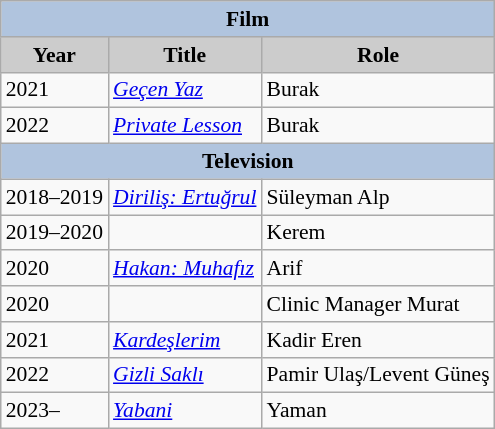<table class="wikitable" style="font-size:90%">
<tr>
<th colspan="3" style="background:LightSteelBlue">Film</th>
</tr>
<tr>
<th style="background:#CCCCCC">Year</th>
<th style="background:#CCCCCC">Title</th>
<th style="background:#CCCCCC">Role</th>
</tr>
<tr>
<td>2021</td>
<td><em><a href='#'>Geçen Yaz</a></em></td>
<td>Burak</td>
</tr>
<tr>
<td>2022</td>
<td><em><a href='#'>Private Lesson</a></em></td>
<td>Burak</td>
</tr>
<tr>
<th colspan="3" style="background:LightSteelBlue">Television</th>
</tr>
<tr>
<td>2018–2019</td>
<td><em><a href='#'>Diriliş: Ertuğrul</a></em></td>
<td>Süleyman Alp</td>
</tr>
<tr>
<td>2019–2020</td>
<td><em></em></td>
<td>Kerem</td>
</tr>
<tr>
<td>2020</td>
<td><em><a href='#'>Hakan: Muhafız</a></em></td>
<td>Arif</td>
</tr>
<tr>
<td>2020</td>
<td><em></em></td>
<td>Clinic Manager Murat</td>
</tr>
<tr>
<td>2021</td>
<td><em><a href='#'>Kardeşlerim</a></em></td>
<td>Kadir Eren</td>
</tr>
<tr>
<td>2022</td>
<td><em><a href='#'>Gizli Saklı</a></em></td>
<td>Pamir Ulaş/Levent Güneş</td>
</tr>
<tr>
<td>2023–</td>
<td><em><a href='#'>Yabani</a></em></td>
<td>Yaman</td>
</tr>
</table>
